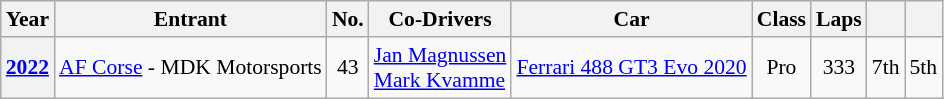<table class="wikitable" style="text-align:center; font-size:90%">
<tr>
<th>Year</th>
<th>Entrant</th>
<th>No.</th>
<th>Co-Drivers</th>
<th>Car</th>
<th>Class</th>
<th>Laps</th>
<th></th>
<th></th>
</tr>
<tr>
<th><a href='#'>2022</a></th>
<td align="left"> <a href='#'>AF Corse</a> - MDK Motorsports</td>
<td>43</td>
<td align="left"> <a href='#'>Jan Magnussen</a><br> <a href='#'>Mark Kvamme</a></td>
<td align="left"><a href='#'>Ferrari 488 GT3 Evo 2020</a></td>
<td>Pro</td>
<td>333</td>
<td>7th</td>
<td>5th</td>
</tr>
</table>
